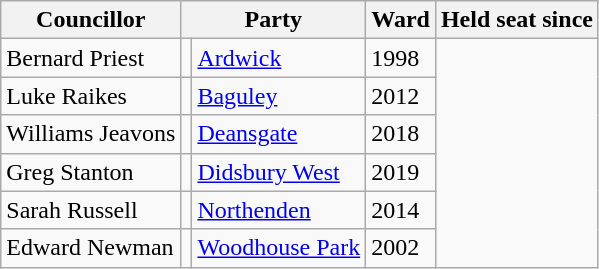<table class="wikitable">
<tr>
<th>Councillor</th>
<th colspan="2">Party</th>
<th>Ward</th>
<th>Held seat since</th>
</tr>
<tr>
<td>Bernard Priest</td>
<td></td>
<td><a href='#'>Ardwick</a></td>
<td>1998</td>
</tr>
<tr>
<td>Luke Raikes</td>
<td></td>
<td><a href='#'>Baguley</a></td>
<td>2012</td>
</tr>
<tr>
<td>Williams Jeavons</td>
<td></td>
<td><a href='#'>Deansgate</a></td>
<td>2018</td>
</tr>
<tr>
<td>Greg Stanton</td>
<td></td>
<td><a href='#'>Didsbury West</a></td>
<td>2019</td>
</tr>
<tr>
<td>Sarah Russell</td>
<td></td>
<td><a href='#'>Northenden</a></td>
<td>2014</td>
</tr>
<tr>
<td>Edward Newman</td>
<td></td>
<td><a href='#'>Woodhouse Park</a></td>
<td>2002</td>
</tr>
</table>
